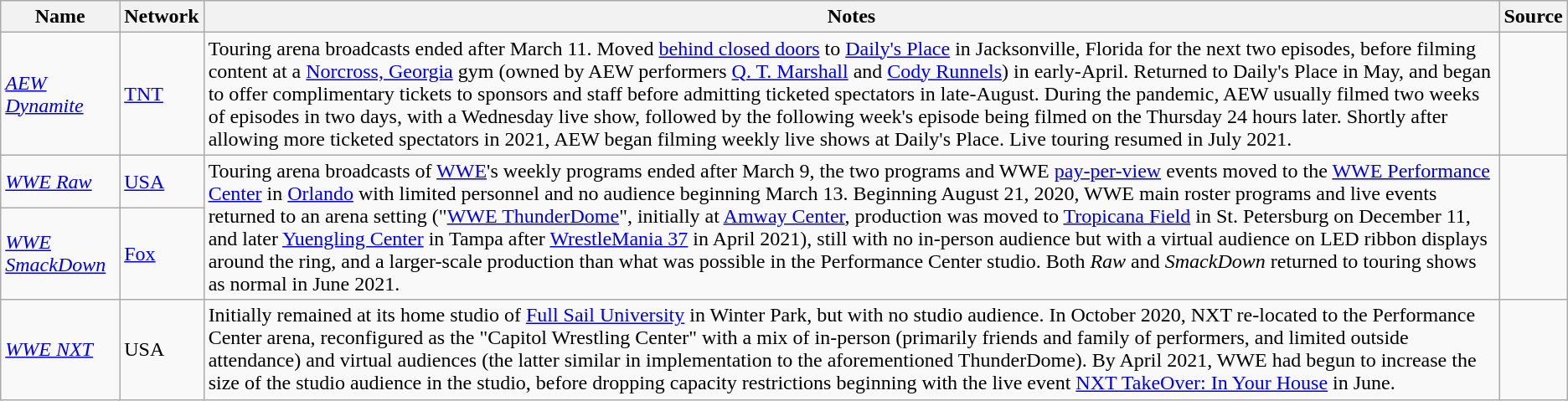<table class="wikitable sortable">
<tr>
<th>Name</th>
<th>Network</th>
<th>Notes</th>
<th>Source</th>
</tr>
<tr>
<td><em><a href='#'>AEW Dynamite</a></em></td>
<td><a href='#'>TNT</a></td>
<td>Touring arena broadcasts ended after March 11. Moved <a href='#'>behind closed doors</a> to <a href='#'>Daily's Place</a> in Jacksonville, Florida for the next two episodes, before filming content at a <a href='#'>Norcross, Georgia</a> gym (owned by AEW performers <a href='#'>Q. T. Marshall</a> and <a href='#'>Cody Runnels</a>) in early-April. Returned to Daily's Place in May, and began to offer complimentary tickets to sponsors and staff before admitting ticketed spectators in late-August.  During the pandemic, AEW usually filmed two weeks of episodes in two days, with a Wednesday live show, followed by the following week's episode being filmed on the Thursday 24 hours later.  Shortly after allowing more ticketed spectators in 2021, AEW began filming weekly live shows at Daily's Place.  Live touring resumed in July 2021.</td>
<td></td>
</tr>
<tr>
<td><em><a href='#'>WWE Raw</a></em></td>
<td><a href='#'>USA</a></td>
<td rowspan="2">Touring arena broadcasts of <a href='#'>WWE</a>'s weekly programs ended after March 9, the two programs and WWE <a href='#'>pay-per-view</a> events moved to the <a href='#'>WWE Performance Center</a> in <a href='#'>Orlando</a> with limited personnel and no audience beginning March 13. Beginning August 21, 2020, WWE main roster programs and live events returned to an arena setting ("<a href='#'>WWE ThunderDome</a>", initially at <a href='#'>Amway Center</a>, production was moved to <a href='#'>Tropicana Field</a> in St. Petersburg on December 11, and later <a href='#'>Yuengling Center</a> in Tampa after <a href='#'>WrestleMania 37</a> in April 2021), still with no in-person audience but with a virtual audience on LED ribbon displays around the ring, and a larger-scale production than what was possible in the Performance Center studio. Both <em>Raw</em> and <em>SmackDown</em> returned to touring shows as normal in June 2021.</td>
<td rowspan="2"></td>
</tr>
<tr>
<td><em><a href='#'>WWE SmackDown</a></em></td>
<td><a href='#'>Fox</a></td>
</tr>
<tr>
<td><em><a href='#'>WWE NXT</a></em></td>
<td>USA</td>
<td>Initially remained at its home studio of <a href='#'>Full Sail University</a> in Winter Park, but with no studio audience. In October 2020, NXT re-located to the Performance Center arena, reconfigured as the "Capitol Wrestling Center" with a mix of in-person (primarily friends and family of performers, and limited outside attendance) and virtual audiences (the latter similar in implementation to the aforementioned ThunderDome). By April 2021, WWE had begun to increase the size of the studio audience in the studio, before dropping capacity restrictions beginning with the live event <a href='#'>NXT TakeOver: In Your House</a> in June.</td>
<td></td>
</tr>
</table>
